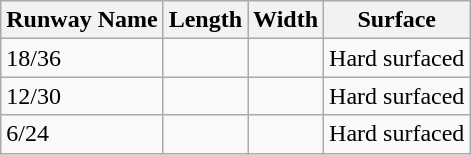<table class="wikitable">
<tr>
<th>Runway Name</th>
<th>Length</th>
<th>Width</th>
<th>Surface</th>
</tr>
<tr>
<td>18/36</td>
<td></td>
<td></td>
<td>Hard surfaced</td>
</tr>
<tr>
<td>12/30</td>
<td></td>
<td></td>
<td>Hard surfaced</td>
</tr>
<tr>
<td>6/24</td>
<td></td>
<td></td>
<td>Hard surfaced</td>
</tr>
</table>
